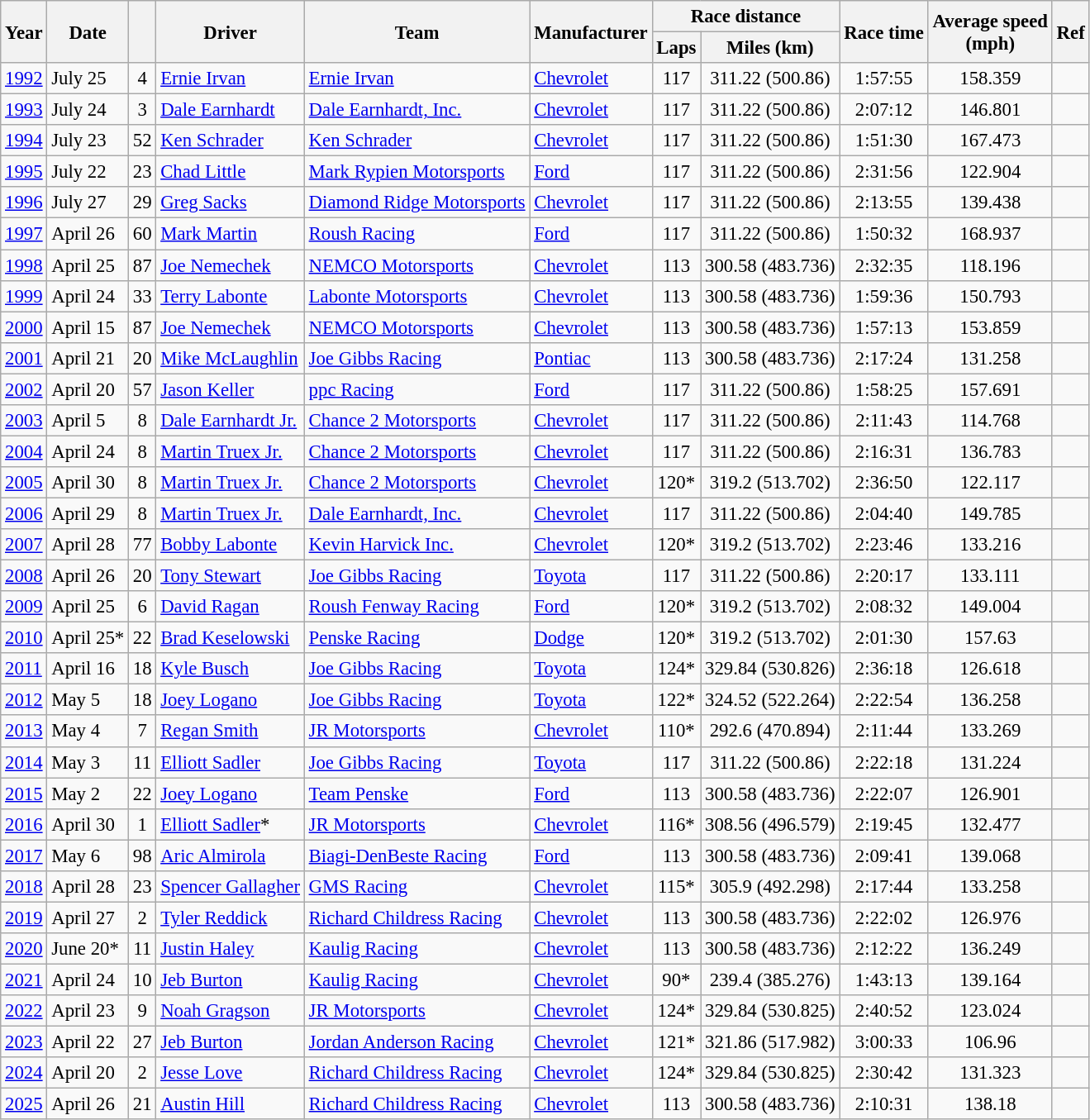<table class="wikitable" style="font-size: 95%;">
<tr>
<th rowspan="2">Year</th>
<th rowspan="2">Date</th>
<th rowspan="2"></th>
<th rowspan="2">Driver</th>
<th rowspan="2">Team</th>
<th rowspan="2">Manufacturer</th>
<th colspan="2">Race distance</th>
<th rowspan="2">Race time</th>
<th rowspan="2">Average speed<br>(mph)</th>
<th rowspan="2">Ref</th>
</tr>
<tr>
<th>Laps</th>
<th>Miles (km)</th>
</tr>
<tr>
<td><a href='#'>1992</a></td>
<td>July 25</td>
<td align="center">4</td>
<td><a href='#'>Ernie Irvan</a></td>
<td><a href='#'>Ernie Irvan</a></td>
<td><a href='#'>Chevrolet</a></td>
<td align="center">117</td>
<td align="center">311.22 (500.86)</td>
<td align="center">1:57:55</td>
<td align="center">158.359</td>
<td align="center"></td>
</tr>
<tr>
<td><a href='#'>1993</a></td>
<td>July 24</td>
<td align="center">3</td>
<td><a href='#'>Dale Earnhardt</a></td>
<td><a href='#'>Dale Earnhardt, Inc.</a></td>
<td><a href='#'>Chevrolet</a></td>
<td align="center">117</td>
<td align="center">311.22 (500.86)</td>
<td align="center">2:07:12</td>
<td align="center">146.801</td>
<td align="center"></td>
</tr>
<tr>
<td><a href='#'>1994</a></td>
<td>July 23</td>
<td align="center">52</td>
<td><a href='#'>Ken Schrader</a></td>
<td><a href='#'>Ken Schrader</a></td>
<td><a href='#'>Chevrolet</a></td>
<td align="center">117</td>
<td align="center">311.22 (500.86)</td>
<td align="center">1:51:30</td>
<td align="center">167.473</td>
<td align="center"></td>
</tr>
<tr>
<td><a href='#'>1995</a></td>
<td>July 22</td>
<td align="center">23</td>
<td><a href='#'>Chad Little</a></td>
<td><a href='#'>Mark Rypien Motorsports</a></td>
<td><a href='#'>Ford</a></td>
<td align="center">117</td>
<td align="center">311.22 (500.86)</td>
<td align="center">2:31:56</td>
<td align="center">122.904</td>
<td align="center"></td>
</tr>
<tr>
<td><a href='#'>1996</a></td>
<td>July 27</td>
<td align="center">29</td>
<td><a href='#'>Greg Sacks</a></td>
<td><a href='#'>Diamond Ridge Motorsports</a></td>
<td><a href='#'>Chevrolet</a></td>
<td align="center">117</td>
<td align="center">311.22 (500.86)</td>
<td align="center">2:13:55</td>
<td align="center">139.438</td>
<td align="center"></td>
</tr>
<tr>
<td><a href='#'>1997</a></td>
<td>April 26</td>
<td align="center">60</td>
<td><a href='#'>Mark Martin</a></td>
<td><a href='#'>Roush Racing</a></td>
<td><a href='#'>Ford</a></td>
<td align="center">117</td>
<td align="center">311.22 (500.86)</td>
<td align="center">1:50:32</td>
<td align="center">168.937</td>
<td align="center"></td>
</tr>
<tr>
<td><a href='#'>1998</a></td>
<td>April 25</td>
<td align="center">87</td>
<td><a href='#'>Joe Nemechek</a></td>
<td><a href='#'>NEMCO Motorsports</a></td>
<td><a href='#'>Chevrolet</a></td>
<td align="center">113</td>
<td align="center">300.58 (483.736)</td>
<td align="center">2:32:35</td>
<td align="center">118.196</td>
<td align="center"></td>
</tr>
<tr>
<td><a href='#'>1999</a></td>
<td>April 24</td>
<td align="center">33</td>
<td><a href='#'>Terry Labonte</a></td>
<td><a href='#'>Labonte Motorsports</a></td>
<td><a href='#'>Chevrolet</a></td>
<td align="center">113</td>
<td align="center">300.58 (483.736)</td>
<td align="center">1:59:36</td>
<td align="center">150.793</td>
<td align="center"></td>
</tr>
<tr>
<td><a href='#'>2000</a></td>
<td>April 15</td>
<td align="center">87</td>
<td><a href='#'>Joe Nemechek</a></td>
<td><a href='#'>NEMCO Motorsports</a></td>
<td><a href='#'>Chevrolet</a></td>
<td align="center">113</td>
<td align="center">300.58 (483.736)</td>
<td align="center">1:57:13</td>
<td align="center">153.859</td>
<td align="center"></td>
</tr>
<tr>
<td><a href='#'>2001</a></td>
<td>April 21</td>
<td align="center">20</td>
<td><a href='#'>Mike McLaughlin</a></td>
<td><a href='#'>Joe Gibbs Racing</a></td>
<td><a href='#'>Pontiac</a></td>
<td align="center">113</td>
<td align="center">300.58 (483.736)</td>
<td align="center">2:17:24</td>
<td align="center">131.258</td>
<td align="center"></td>
</tr>
<tr>
<td><a href='#'>2002</a></td>
<td>April 20</td>
<td align="center">57</td>
<td><a href='#'>Jason Keller</a></td>
<td><a href='#'>ppc Racing</a></td>
<td><a href='#'>Ford</a></td>
<td align="center">117</td>
<td align="center">311.22 (500.86)</td>
<td align="center">1:58:25</td>
<td align="center">157.691</td>
<td align="center"></td>
</tr>
<tr>
<td><a href='#'>2003</a></td>
<td>April 5</td>
<td align="center">8</td>
<td><a href='#'>Dale Earnhardt Jr.</a></td>
<td><a href='#'>Chance 2 Motorsports</a></td>
<td><a href='#'>Chevrolet</a></td>
<td align="center">117</td>
<td align="center">311.22 (500.86)</td>
<td align="center">2:11:43</td>
<td align="center">114.768</td>
<td align="center"></td>
</tr>
<tr>
<td><a href='#'>2004</a></td>
<td>April 24</td>
<td align="center">8</td>
<td><a href='#'>Martin Truex Jr.</a></td>
<td><a href='#'>Chance 2 Motorsports</a></td>
<td><a href='#'>Chevrolet</a></td>
<td align="center">117</td>
<td align="center">311.22 (500.86)</td>
<td align="center">2:16:31</td>
<td align="center">136.783</td>
<td align="center"></td>
</tr>
<tr>
<td><a href='#'>2005</a></td>
<td>April 30</td>
<td align="center">8</td>
<td><a href='#'>Martin Truex Jr.</a></td>
<td><a href='#'>Chance 2 Motorsports</a></td>
<td><a href='#'>Chevrolet</a></td>
<td align="center">120*</td>
<td align="center">319.2 (513.702)</td>
<td align="center">2:36:50</td>
<td align="center">122.117</td>
<td align="center"></td>
</tr>
<tr>
<td><a href='#'>2006</a></td>
<td>April 29</td>
<td align="center">8</td>
<td><a href='#'>Martin Truex Jr.</a></td>
<td><a href='#'>Dale Earnhardt, Inc.</a></td>
<td><a href='#'>Chevrolet</a></td>
<td align="center">117</td>
<td align="center">311.22 (500.86)</td>
<td align="center">2:04:40</td>
<td align="center">149.785</td>
<td align="center"></td>
</tr>
<tr>
<td><a href='#'>2007</a></td>
<td>April 28</td>
<td align="center">77</td>
<td><a href='#'>Bobby Labonte</a></td>
<td><a href='#'>Kevin Harvick Inc.</a></td>
<td><a href='#'>Chevrolet</a></td>
<td align="center">120*</td>
<td align="center">319.2 (513.702)</td>
<td align="center">2:23:46</td>
<td align="center">133.216</td>
<td align="center"></td>
</tr>
<tr>
<td><a href='#'>2008</a></td>
<td>April 26</td>
<td align="center">20</td>
<td><a href='#'>Tony Stewart</a></td>
<td><a href='#'>Joe Gibbs Racing</a></td>
<td><a href='#'>Toyota</a></td>
<td align="center">117</td>
<td align="center">311.22 (500.86)</td>
<td align="center">2:20:17</td>
<td align="center">133.111</td>
<td align="center"></td>
</tr>
<tr>
<td><a href='#'>2009</a></td>
<td>April 25</td>
<td align="center">6</td>
<td><a href='#'>David Ragan</a></td>
<td><a href='#'>Roush Fenway Racing</a></td>
<td><a href='#'>Ford</a></td>
<td align="center">120*</td>
<td align="center">319.2 (513.702)</td>
<td align="center">2:08:32</td>
<td align="center">149.004</td>
<td align="center"></td>
</tr>
<tr>
<td><a href='#'>2010</a></td>
<td>April 25*</td>
<td align="center">22</td>
<td><a href='#'>Brad Keselowski</a></td>
<td><a href='#'>Penske Racing</a></td>
<td><a href='#'>Dodge</a></td>
<td align="center">120*</td>
<td align="center">319.2 (513.702)</td>
<td align="center">2:01:30</td>
<td align="center">157.63</td>
<td align="center"></td>
</tr>
<tr>
<td><a href='#'>2011</a></td>
<td>April 16</td>
<td align="center">18</td>
<td><a href='#'>Kyle Busch</a></td>
<td><a href='#'>Joe Gibbs Racing</a></td>
<td><a href='#'>Toyota</a></td>
<td align="center">124*</td>
<td align="center">329.84 (530.826)</td>
<td align="center">2:36:18</td>
<td align="center">126.618</td>
<td align="center"></td>
</tr>
<tr>
<td><a href='#'>2012</a></td>
<td>May 5</td>
<td align="center">18</td>
<td><a href='#'>Joey Logano</a></td>
<td><a href='#'>Joe Gibbs Racing</a></td>
<td><a href='#'>Toyota</a></td>
<td align="center">122*</td>
<td align="center">324.52 (522.264)</td>
<td align="center">2:22:54</td>
<td align="center">136.258</td>
<td align="center"></td>
</tr>
<tr>
<td><a href='#'>2013</a></td>
<td>May 4</td>
<td align="center">7</td>
<td><a href='#'>Regan Smith</a></td>
<td><a href='#'>JR Motorsports</a></td>
<td><a href='#'>Chevrolet</a></td>
<td align="center">110*</td>
<td align="center">292.6 (470.894)</td>
<td align="center">2:11:44</td>
<td align="center">133.269</td>
<td align="center"></td>
</tr>
<tr>
<td><a href='#'>2014</a></td>
<td>May 3</td>
<td align="center">11</td>
<td><a href='#'>Elliott Sadler</a></td>
<td><a href='#'>Joe Gibbs Racing</a></td>
<td><a href='#'>Toyota</a></td>
<td align="center">117</td>
<td align="center">311.22 (500.86)</td>
<td align="center">2:22:18</td>
<td align="center">131.224</td>
<td align="center"></td>
</tr>
<tr>
<td><a href='#'>2015</a></td>
<td>May 2</td>
<td align="center">22</td>
<td><a href='#'>Joey Logano</a></td>
<td><a href='#'>Team Penske</a></td>
<td><a href='#'>Ford</a></td>
<td align="center">113</td>
<td align="center">300.58 (483.736)</td>
<td align="center">2:22:07</td>
<td align="center">126.901</td>
<td align="center"></td>
</tr>
<tr>
<td><a href='#'>2016</a></td>
<td>April 30</td>
<td align="center">1</td>
<td><a href='#'>Elliott Sadler</a>*</td>
<td><a href='#'>JR Motorsports</a></td>
<td><a href='#'>Chevrolet</a></td>
<td align="center">116*</td>
<td align="center">308.56 (496.579)</td>
<td align="center">2:19:45</td>
<td align="center">132.477</td>
<td align="center"></td>
</tr>
<tr>
<td><a href='#'>2017</a></td>
<td>May 6</td>
<td align="center">98</td>
<td><a href='#'>Aric Almirola</a></td>
<td><a href='#'>Biagi-DenBeste Racing</a></td>
<td><a href='#'>Ford</a></td>
<td align="center">113</td>
<td align="center">300.58 (483.736)</td>
<td align="center">2:09:41</td>
<td align="center">139.068</td>
<td align="center"></td>
</tr>
<tr>
<td><a href='#'>2018</a></td>
<td>April 28</td>
<td align="center">23</td>
<td><a href='#'>Spencer Gallagher</a></td>
<td><a href='#'>GMS Racing</a></td>
<td><a href='#'>Chevrolet</a></td>
<td align="center">115*</td>
<td align="center">305.9 (492.298)</td>
<td align="center">2:17:44</td>
<td align="center">133.258</td>
<td align="center"></td>
</tr>
<tr>
<td><a href='#'>2019</a></td>
<td>April 27</td>
<td align="center">2</td>
<td><a href='#'>Tyler Reddick</a></td>
<td><a href='#'>Richard Childress Racing</a></td>
<td><a href='#'>Chevrolet</a></td>
<td align="center">113</td>
<td align="center">300.58 (483.736)</td>
<td align="center">2:22:02</td>
<td align="center">126.976</td>
<td align="center"></td>
</tr>
<tr>
<td><a href='#'>2020</a></td>
<td>June 20*</td>
<td align="center">11</td>
<td><a href='#'>Justin Haley</a></td>
<td><a href='#'>Kaulig Racing</a></td>
<td><a href='#'>Chevrolet</a></td>
<td align="center">113</td>
<td align="center">300.58 (483.736)</td>
<td align="center">2:12:22</td>
<td align="center">136.249</td>
<td align="center"></td>
</tr>
<tr>
<td><a href='#'>2021</a></td>
<td>April 24</td>
<td align="center">10</td>
<td><a href='#'>Jeb Burton</a></td>
<td><a href='#'>Kaulig Racing</a></td>
<td><a href='#'>Chevrolet</a></td>
<td align="center">90*</td>
<td align="center">239.4 (385.276)</td>
<td align="center">1:43:13</td>
<td align="center">139.164</td>
<td align="center"></td>
</tr>
<tr>
<td><a href='#'>2022</a></td>
<td>April 23</td>
<td align="center">9</td>
<td><a href='#'>Noah Gragson</a></td>
<td><a href='#'>JR Motorsports</a></td>
<td><a href='#'>Chevrolet</a></td>
<td align="center">124*</td>
<td align="center">329.84 (530.825)</td>
<td align="center">2:40:52</td>
<td align="center">123.024</td>
<td align="center"></td>
</tr>
<tr>
<td><a href='#'>2023</a></td>
<td>April 22</td>
<td align="center">27</td>
<td><a href='#'>Jeb Burton</a></td>
<td><a href='#'>Jordan Anderson Racing</a></td>
<td><a href='#'>Chevrolet</a></td>
<td align="center">121*</td>
<td align="center">321.86 (517.982)</td>
<td align="center">3:00:33</td>
<td align="center">106.96</td>
<td align="center"></td>
</tr>
<tr>
<td><a href='#'>2024</a></td>
<td>April 20</td>
<td align="center">2</td>
<td><a href='#'>Jesse Love</a></td>
<td><a href='#'>Richard Childress Racing</a></td>
<td><a href='#'>Chevrolet</a></td>
<td align="center">124*</td>
<td align="center">329.84 (530.825)</td>
<td align="center">2:30:42</td>
<td align="center">131.323</td>
<td align="center"></td>
</tr>
<tr>
<td><a href='#'>2025</a></td>
<td>April 26</td>
<td align="center">21</td>
<td><a href='#'>Austin Hill</a></td>
<td><a href='#'>Richard Childress Racing</a></td>
<td><a href='#'>Chevrolet</a></td>
<td align="center">113</td>
<td align="center">300.58 (483.736)</td>
<td align="center">2:10:31</td>
<td align="center">138.18</td>
<td align="center"></td>
</tr>
</table>
